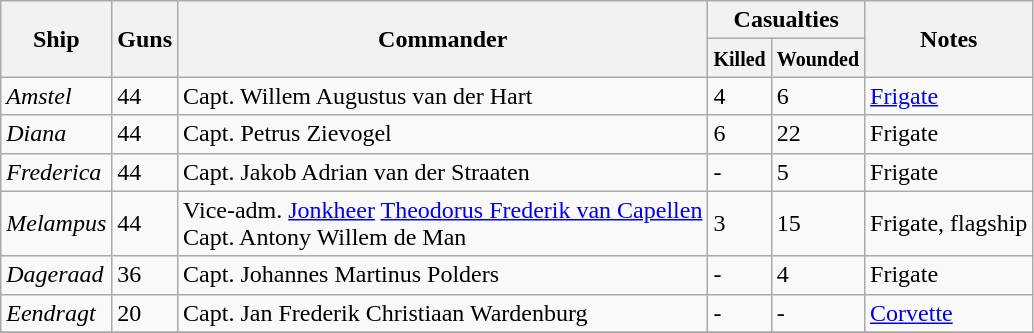<table class="wikitable">
<tr>
<th rowspan=2>Ship</th>
<th rowspan=2>Guns</th>
<th rowspan=2>Commander</th>
<th colspan=2>Casualties</th>
<th rowspan=2>Notes</th>
</tr>
<tr>
<th><small>Killed</small></th>
<th><small>Wounded</small></th>
</tr>
<tr>
<td><em>Amstel</em></td>
<td>44</td>
<td>Capt. Willem Augustus van der Hart</td>
<td>4</td>
<td>6</td>
<td><a href='#'>Frigate</a></td>
</tr>
<tr>
<td><em>Diana</em></td>
<td>44</td>
<td>Capt. Petrus Zievogel</td>
<td>6</td>
<td>22</td>
<td>Frigate</td>
</tr>
<tr>
<td><em>Frederica</em></td>
<td>44</td>
<td>Capt. Jakob Adrian van der Straaten</td>
<td>-</td>
<td>5</td>
<td>Frigate</td>
</tr>
<tr>
<td><em>Melampus</em></td>
<td>44</td>
<td>Vice-adm. <a href='#'>Jonkheer</a> <a href='#'>Theodorus Frederik van Capellen</a><br>Capt. Antony Willem de Man</td>
<td>3</td>
<td>15</td>
<td>Frigate, flagship</td>
</tr>
<tr>
<td><em>Dageraad</em></td>
<td>36</td>
<td>Capt. Johannes Martinus Polders</td>
<td>-</td>
<td>4</td>
<td>Frigate</td>
</tr>
<tr>
<td><em>Eendragt</em></td>
<td>20</td>
<td>Capt. Jan Frederik Christiaan Wardenburg</td>
<td>-</td>
<td>-</td>
<td><a href='#'>Corvette</a></td>
</tr>
<tr>
</tr>
</table>
